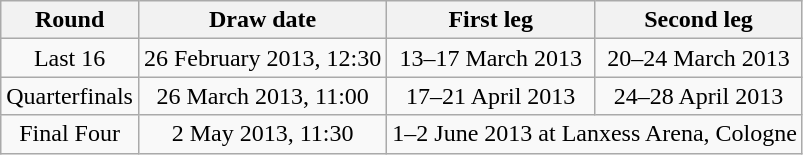<table class="wikitable" style="text-align:center">
<tr>
<th>Round</th>
<th>Draw date</th>
<th>First leg</th>
<th>Second leg</th>
</tr>
<tr>
<td>Last 16</td>
<td>26 February 2013, 12:30</td>
<td>13–17 March 2013</td>
<td>20–24 March 2013</td>
</tr>
<tr>
<td>Quarterfinals</td>
<td>26 March 2013, 11:00</td>
<td>17–21 April 2013</td>
<td>24–28 April 2013</td>
</tr>
<tr>
<td>Final Four</td>
<td>2 May 2013, 11:30</td>
<td colspan=2>1–2 June 2013 at Lanxess Arena, Cologne</td>
</tr>
</table>
